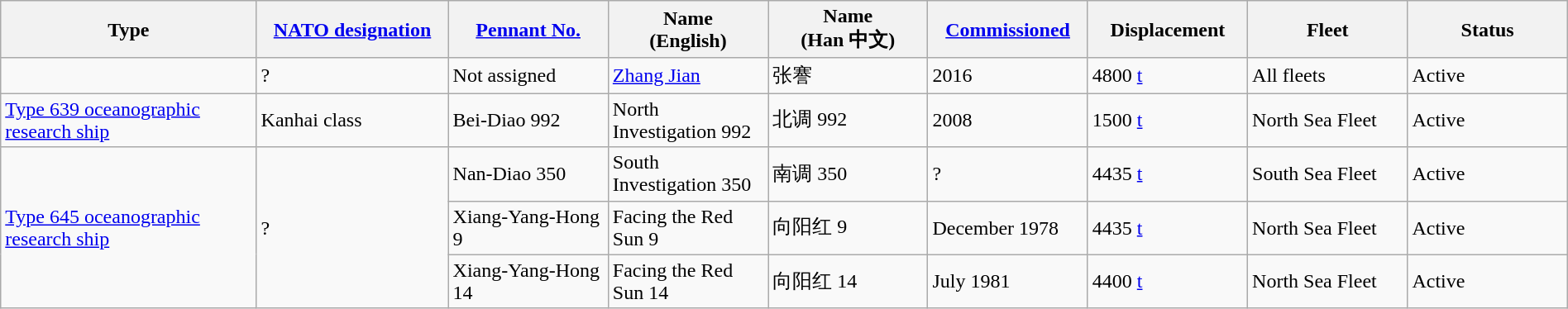<table class="wikitable sortable"  style="margin:auto; width:100%;">
<tr>
<th style="text-align:center; width:16%;">Type</th>
<th style="text-align:center; width:12%;"><a href='#'>NATO designation</a></th>
<th style="text-align:center; width:10%;"><a href='#'>Pennant No.</a></th>
<th style="text-align:center; width:10%;">Name<br>(English)</th>
<th style="text-align:center; width:10%;">Name<br>(Han 中文)</th>
<th style="text-align:center; width:10%;"><a href='#'>Commissioned</a></th>
<th style="text-align:center; width:10%;">Displacement</th>
<th style="text-align:center; width:10%;">Fleet</th>
<th style="text-align:center; width:10%;">Status</th>
</tr>
<tr>
<td></td>
<td>?</td>
<td>Not assigned</td>
<td><a href='#'>Zhang Jian</a></td>
<td>张謇</td>
<td>2016</td>
<td>4800 <a href='#'>t</a></td>
<td>All fleets</td>
<td><span>Active</span></td>
</tr>
<tr>
<td><a href='#'>Type 639 oceanographic research ship</a></td>
<td>Kanhai class</td>
<td>Bei-Diao 992</td>
<td>North Investigation 992</td>
<td>北调 992</td>
<td>2008</td>
<td>1500 <a href='#'>t</a></td>
<td>North Sea Fleet</td>
<td><span>Active</span></td>
</tr>
<tr>
<td rowspan="3"><a href='#'>Type 645 oceanographic research ship</a></td>
<td rowspan="3">?</td>
<td>Nan-Diao 350</td>
<td>South Investigation 350</td>
<td>南调 350</td>
<td>?</td>
<td>4435 <a href='#'>t</a></td>
<td>South Sea Fleet</td>
<td><span>Active</span></td>
</tr>
<tr>
<td>Xiang-Yang-Hong 9</td>
<td>Facing the Red Sun 9</td>
<td>向阳红 9</td>
<td>December 1978</td>
<td>4435 <a href='#'>t</a></td>
<td>North Sea Fleet</td>
<td><span>Active</span></td>
</tr>
<tr>
<td>Xiang-Yang-Hong 14</td>
<td>Facing the Red Sun 14</td>
<td>向阳红 14</td>
<td>July 1981</td>
<td>4400 <a href='#'>t</a></td>
<td>North Sea Fleet</td>
<td><span>Active</span></td>
</tr>
</table>
